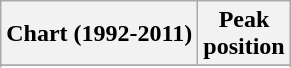<table class="wikitable sortable plainrowheaders">
<tr>
<th scope="col">Chart (1992-2011)</th>
<th scope="col">Peak<br>position</th>
</tr>
<tr>
</tr>
<tr>
</tr>
</table>
